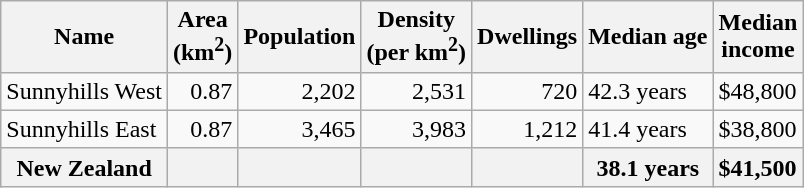<table class="wikitable">
<tr>
<th>Name</th>
<th>Area<br>(km<sup>2</sup>)</th>
<th>Population</th>
<th>Density<br>(per km<sup>2</sup>)</th>
<th>Dwellings</th>
<th>Median age</th>
<th>Median<br>income</th>
</tr>
<tr>
<td>Sunnyhills West</td>
<td style="text-align:right;">0.87</td>
<td style="text-align:right;">2,202</td>
<td style="text-align:right;">2,531</td>
<td style="text-align:right;">720</td>
<td>42.3 years</td>
<td>$48,800</td>
</tr>
<tr>
<td>Sunnyhills East</td>
<td style="text-align:right;">0.87</td>
<td style="text-align:right;">3,465</td>
<td style="text-align:right;">3,983</td>
<td style="text-align:right;">1,212</td>
<td>41.4 years</td>
<td>$38,800</td>
</tr>
<tr>
<th>New Zealand</th>
<th></th>
<th></th>
<th></th>
<th></th>
<th>38.1 years</th>
<th style="text-align:left;">$41,500</th>
</tr>
</table>
